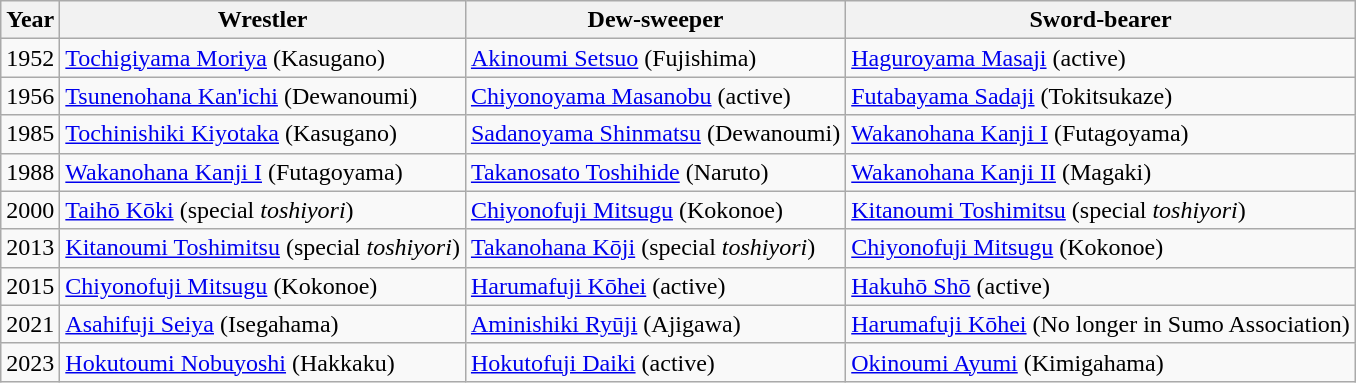<table class="wikitable" style="font-size: 100%">
<tr>
<th>Year</th>
<th>Wrestler</th>
<th>Dew-sweeper</th>
<th>Sword-bearer</th>
</tr>
<tr>
<td>1952</td>
<td><a href='#'>Tochigiyama Moriya</a> (Kasugano)</td>
<td><a href='#'>Akinoumi Setsuo</a> (Fujishima)</td>
<td><a href='#'>Haguroyama Masaji</a> (active)</td>
</tr>
<tr>
<td>1956</td>
<td><a href='#'>Tsunenohana Kan'ichi</a> (Dewanoumi)</td>
<td><a href='#'>Chiyonoyama Masanobu</a> (active)</td>
<td><a href='#'>Futabayama Sadaji</a> (Tokitsukaze)</td>
</tr>
<tr>
<td>1985</td>
<td><a href='#'>Tochinishiki Kiyotaka</a> (Kasugano)</td>
<td><a href='#'>Sadanoyama Shinmatsu</a> (Dewanoumi)</td>
<td><a href='#'>Wakanohana Kanji I</a> (Futagoyama)</td>
</tr>
<tr>
<td>1988</td>
<td><a href='#'>Wakanohana Kanji I</a> (Futagoyama)</td>
<td><a href='#'>Takanosato Toshihide</a> (Naruto)</td>
<td><a href='#'>Wakanohana Kanji II</a> (Magaki)</td>
</tr>
<tr>
<td>2000</td>
<td><a href='#'>Taihō Kōki</a> (special <em>toshiyori</em>)</td>
<td><a href='#'>Chiyonofuji Mitsugu</a> (Kokonoe)</td>
<td><a href='#'>Kitanoumi Toshimitsu</a> (special <em>toshiyori</em>)</td>
</tr>
<tr>
<td>2013</td>
<td><a href='#'>Kitanoumi Toshimitsu</a> (special <em>toshiyori</em>)</td>
<td><a href='#'>Takanohana Kōji</a> (special <em>toshiyori</em>)</td>
<td><a href='#'>Chiyonofuji Mitsugu</a> (Kokonoe)</td>
</tr>
<tr>
<td>2015</td>
<td><a href='#'>Chiyonofuji Mitsugu</a> (Kokonoe)</td>
<td><a href='#'>Harumafuji Kōhei</a> (active)</td>
<td><a href='#'>Hakuhō Shō</a> (active)</td>
</tr>
<tr>
<td>2021</td>
<td><a href='#'>Asahifuji Seiya</a> (Isegahama)</td>
<td><a href='#'>Aminishiki Ryūji</a> (Ajigawa)</td>
<td><a href='#'>Harumafuji Kōhei</a> (No longer in Sumo Association)</td>
</tr>
<tr>
<td>2023</td>
<td><a href='#'>Hokutoumi Nobuyoshi</a> (Hakkaku)</td>
<td><a href='#'>Hokutofuji Daiki</a> (active)</td>
<td><a href='#'>Okinoumi Ayumi</a> (Kimigahama)</td>
</tr>
</table>
